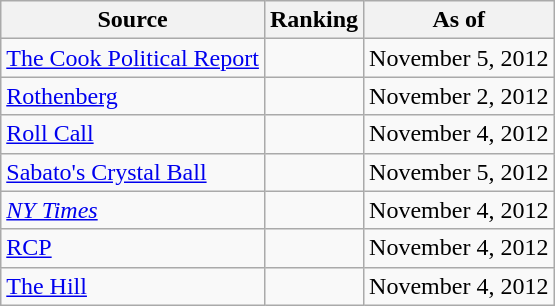<table class="wikitable" style="text-align:center">
<tr>
<th>Source</th>
<th>Ranking</th>
<th>As of</th>
</tr>
<tr>
<td align=left><a href='#'>The Cook Political Report</a></td>
<td></td>
<td>November 5, 2012</td>
</tr>
<tr>
<td align=left><a href='#'>Rothenberg</a></td>
<td></td>
<td>November 2, 2012</td>
</tr>
<tr>
<td align=left><a href='#'>Roll Call</a></td>
<td></td>
<td>November 4, 2012</td>
</tr>
<tr>
<td align=left><a href='#'>Sabato's Crystal Ball</a></td>
<td></td>
<td>November 5, 2012</td>
</tr>
<tr>
<td align=left><a href='#'><em>NY Times</em></a></td>
<td></td>
<td>November 4, 2012</td>
</tr>
<tr>
<td align="left"><a href='#'>RCP</a></td>
<td></td>
<td>November 4, 2012</td>
</tr>
<tr>
<td align=left><a href='#'>The Hill</a></td>
<td></td>
<td>November 4, 2012</td>
</tr>
</table>
